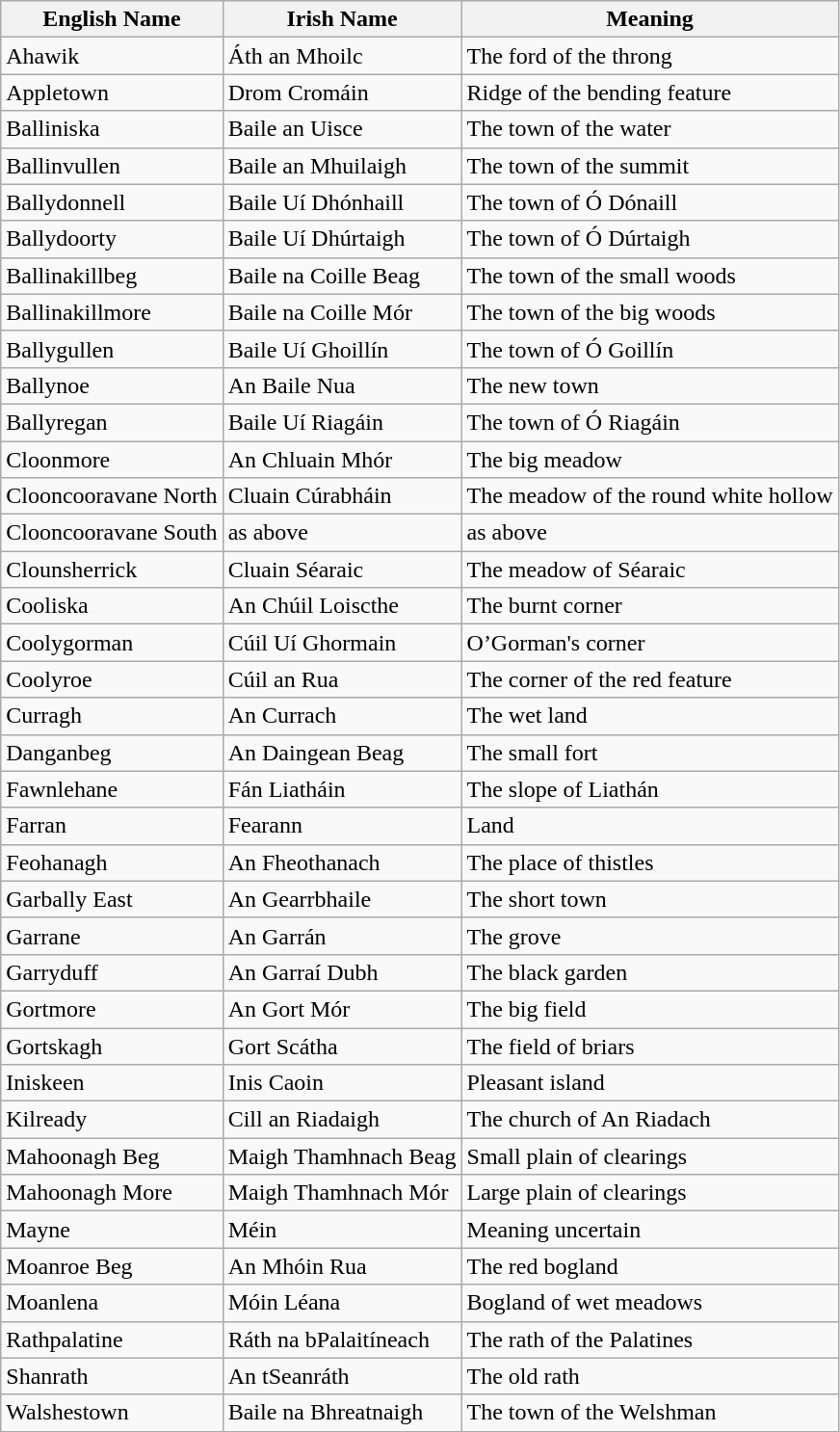<table class="wikitable">
<tr>
<th><strong>English Name</strong></th>
<th><strong>Irish Name</strong></th>
<th><strong>Meaning</strong></th>
</tr>
<tr>
<td>Ahawik</td>
<td>Áth an Mhoilc</td>
<td>The ford of the throng</td>
</tr>
<tr>
<td>Appletown</td>
<td>Drom Cromáin</td>
<td>Ridge of the bending feature</td>
</tr>
<tr>
<td>Balliniska</td>
<td>Baile an Uisce</td>
<td>The town of the water</td>
</tr>
<tr>
<td>Ballinvullen</td>
<td>Baile an Mhuilaigh</td>
<td>The town of the summit</td>
</tr>
<tr>
<td>Ballydonnell</td>
<td>Baile Uí Dhónhaill</td>
<td>The town of Ó Dónaill</td>
</tr>
<tr>
<td>Ballydoorty</td>
<td>Baile Uí Dhúrtaigh</td>
<td>The town of Ó Dúrtaigh</td>
</tr>
<tr>
<td>Ballinakillbeg</td>
<td>Baile na Coille Beag</td>
<td>The town of the small woods</td>
</tr>
<tr>
<td>Ballinakillmore</td>
<td>Baile na Coille Mór</td>
<td>The town of the big woods</td>
</tr>
<tr>
<td>Ballygullen</td>
<td>Baile Uí Ghoillín</td>
<td>The town of Ó Goillín</td>
</tr>
<tr>
<td>Ballynoe</td>
<td>An Baile Nua</td>
<td>The new town</td>
</tr>
<tr>
<td>Ballyregan</td>
<td>Baile Uí Riagáin</td>
<td>The town of Ó Riagáin</td>
</tr>
<tr>
<td>Cloonmore</td>
<td>An Chluain Mhór</td>
<td>The big meadow</td>
</tr>
<tr>
<td>Clooncooravane North</td>
<td>Cluain Cúrabháin</td>
<td>The meadow of the round white hollow</td>
</tr>
<tr>
<td>Clooncooravane South</td>
<td>as above</td>
<td>as above</td>
</tr>
<tr>
<td>Clounsherrick</td>
<td>Cluain Séaraic</td>
<td>The meadow of Séaraic</td>
</tr>
<tr>
<td>Cooliska</td>
<td>An Chúil Loiscthe</td>
<td>The burnt corner</td>
</tr>
<tr>
<td>Coolygorman</td>
<td>Cúil Uí Ghormain</td>
<td>O’Gorman's corner</td>
</tr>
<tr>
<td>Coolyroe</td>
<td>Cúil an Rua</td>
<td>The corner of the red feature</td>
</tr>
<tr>
<td>Curragh</td>
<td>An Currach</td>
<td>The wet land</td>
</tr>
<tr>
<td>Danganbeg</td>
<td>An Daingean Beag</td>
<td>The small fort</td>
</tr>
<tr>
<td>Fawnlehane</td>
<td>Fán Liatháin</td>
<td>The slope of Liathán</td>
</tr>
<tr>
<td>Farran</td>
<td>Fearann</td>
<td>Land</td>
</tr>
<tr>
<td>Feohanagh</td>
<td>An Fheothanach</td>
<td>The place of thistles</td>
</tr>
<tr>
<td>Garbally East</td>
<td>An Gearrbhaile</td>
<td>The short town</td>
</tr>
<tr>
<td>Garrane</td>
<td>An Garrán</td>
<td>The grove</td>
</tr>
<tr>
<td>Garryduff</td>
<td>An Garraí Dubh</td>
<td>The black garden</td>
</tr>
<tr>
<td>Gortmore</td>
<td>An Gort Mór</td>
<td>The big field</td>
</tr>
<tr>
<td>Gortskagh</td>
<td>Gort Scátha</td>
<td>The field of briars</td>
</tr>
<tr>
<td>Iniskeen</td>
<td>Inis Caoin</td>
<td>Pleasant island</td>
</tr>
<tr>
<td>Kilready</td>
<td>Cill an Riadaigh</td>
<td>The church of An Riadach</td>
</tr>
<tr>
<td>Mahoonagh Beg</td>
<td>Maigh Thamhnach Beag</td>
<td>Small plain of clearings</td>
</tr>
<tr>
<td>Mahoonagh More</td>
<td>Maigh Thamhnach Mór</td>
<td>Large plain of clearings</td>
</tr>
<tr>
<td>Mayne</td>
<td>Méin</td>
<td>Meaning uncertain</td>
</tr>
<tr>
<td>Moanroe Beg</td>
<td>An Mhóin Rua</td>
<td>The red bogland</td>
</tr>
<tr>
<td>Moanlena</td>
<td>Móin Léana</td>
<td>Bogland of wet meadows</td>
</tr>
<tr>
<td>Rathpalatine</td>
<td>Ráth na bPalaitíneach</td>
<td>The rath of the Palatines</td>
</tr>
<tr>
<td>Shanrath</td>
<td>An tSeanráth</td>
<td>The old rath</td>
</tr>
<tr>
<td>Walshestown</td>
<td>Baile na Bhreatnaigh</td>
<td>The town of the Welshman</td>
</tr>
</table>
